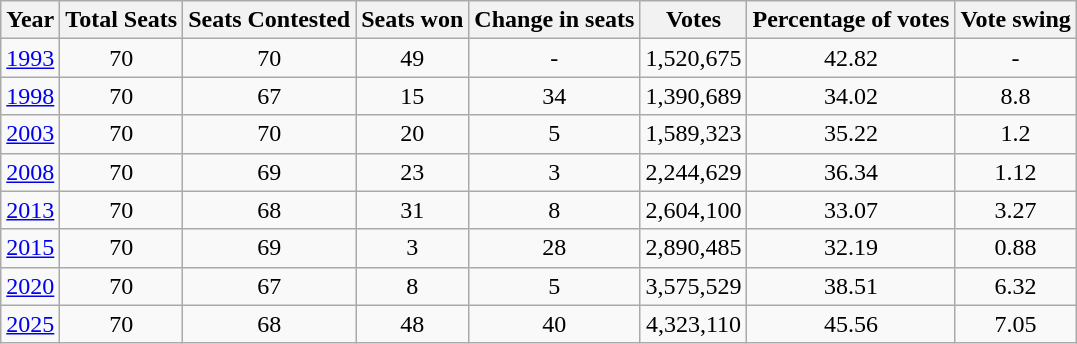<table class="wikitable sortable" style="text-align:center">
<tr>
<th>Year</th>
<th>Total Seats</th>
<th>Seats Contested</th>
<th>Seats won</th>
<th>Change in seats</th>
<th>Votes</th>
<th>Percentage of votes</th>
<th>Vote swing</th>
</tr>
<tr>
<td><a href='#'>1993</a></td>
<td>70</td>
<td>70</td>
<td>49</td>
<td>-</td>
<td>1,520,675</td>
<td>42.82</td>
<td>-</td>
</tr>
<tr>
<td><a href='#'>1998</a></td>
<td>70</td>
<td>67</td>
<td>15</td>
<td>34</td>
<td>1,390,689</td>
<td>34.02</td>
<td>8.8</td>
</tr>
<tr>
<td><a href='#'>2003</a></td>
<td>70</td>
<td>70</td>
<td>20</td>
<td>5</td>
<td>1,589,323</td>
<td>35.22</td>
<td>1.2</td>
</tr>
<tr>
<td><a href='#'>2008</a></td>
<td>70</td>
<td>69</td>
<td>23</td>
<td>3</td>
<td>2,244,629</td>
<td>36.34</td>
<td>1.12</td>
</tr>
<tr>
<td><a href='#'>2013</a></td>
<td>70</td>
<td>68</td>
<td>31</td>
<td>8</td>
<td>2,604,100</td>
<td>33.07</td>
<td>3.27</td>
</tr>
<tr>
<td><a href='#'>2015</a></td>
<td>70</td>
<td>69</td>
<td>3</td>
<td>28</td>
<td>2,890,485</td>
<td>32.19</td>
<td>0.88</td>
</tr>
<tr>
<td><a href='#'>2020</a></td>
<td>70</td>
<td>67</td>
<td>8</td>
<td>5</td>
<td>3,575,529</td>
<td>38.51</td>
<td>6.32</td>
</tr>
<tr>
<td><a href='#'>2025</a></td>
<td>70</td>
<td>68</td>
<td>48</td>
<td>40</td>
<td>4,323,110</td>
<td>45.56</td>
<td>7.05</td>
</tr>
</table>
